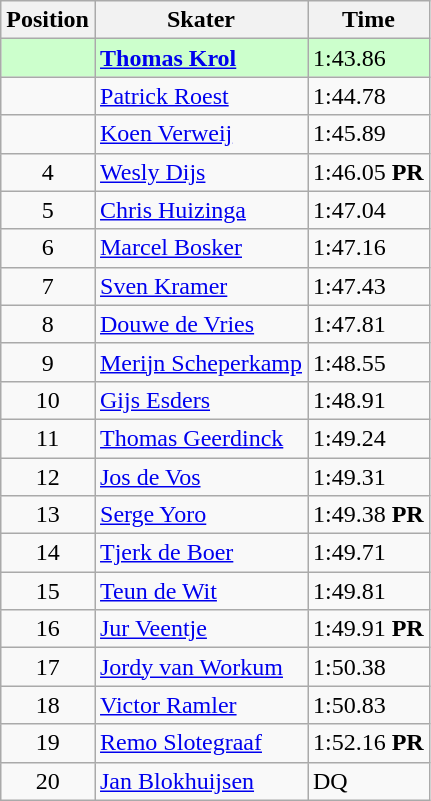<table class="wikitable">
<tr>
<th>Position</th>
<th>Skater</th>
<th>Time</th>
</tr>
<tr bgcolor=ccffcc>
<td align="center"></td>
<td><strong><a href='#'>Thomas Krol</a></strong></td>
<td>1:43.86</td>
</tr>
<tr>
<td align="center"></td>
<td><a href='#'>Patrick Roest</a></td>
<td>1:44.78</td>
</tr>
<tr>
<td align="center"></td>
<td><a href='#'>Koen Verweij</a></td>
<td>1:45.89</td>
</tr>
<tr>
<td align="center">4</td>
<td><a href='#'>Wesly Dijs</a></td>
<td>1:46.05 <strong>PR</strong></td>
</tr>
<tr>
<td align="center">5</td>
<td><a href='#'>Chris Huizinga</a></td>
<td>1:47.04</td>
</tr>
<tr>
<td align="center">6</td>
<td><a href='#'>Marcel Bosker</a></td>
<td>1:47.16</td>
</tr>
<tr>
<td align="center">7</td>
<td><a href='#'>Sven Kramer</a></td>
<td>1:47.43</td>
</tr>
<tr>
<td align="center">8</td>
<td><a href='#'>Douwe de Vries</a></td>
<td>1:47.81</td>
</tr>
<tr>
<td align="center">9</td>
<td><a href='#'>Merijn Scheperkamp</a></td>
<td>1:48.55</td>
</tr>
<tr>
<td align="center">10</td>
<td><a href='#'>Gijs Esders</a></td>
<td>1:48.91</td>
</tr>
<tr>
<td align="center">11</td>
<td><a href='#'>Thomas Geerdinck</a></td>
<td>1:49.24</td>
</tr>
<tr>
<td align="center">12</td>
<td><a href='#'>Jos de Vos</a></td>
<td>1:49.31</td>
</tr>
<tr>
<td align="center">13</td>
<td><a href='#'>Serge Yoro</a></td>
<td>1:49.38 <strong>PR</strong></td>
</tr>
<tr>
<td align="center">14</td>
<td><a href='#'>Tjerk de Boer</a></td>
<td>1:49.71</td>
</tr>
<tr>
<td align="center">15</td>
<td><a href='#'>Teun de Wit</a></td>
<td>1:49.81</td>
</tr>
<tr>
<td align="center">16</td>
<td><a href='#'>Jur Veentje</a></td>
<td>1:49.91 <strong>PR</strong></td>
</tr>
<tr>
<td align="center">17</td>
<td><a href='#'>Jordy van Workum</a></td>
<td>1:50.38</td>
</tr>
<tr>
<td align="center">18</td>
<td><a href='#'>Victor Ramler</a></td>
<td>1:50.83</td>
</tr>
<tr>
<td align="center">19</td>
<td><a href='#'>Remo Slotegraaf</a></td>
<td>1:52.16 <strong>PR</strong></td>
</tr>
<tr>
<td align="center">20</td>
<td><a href='#'>Jan Blokhuijsen</a></td>
<td>DQ</td>
</tr>
</table>
